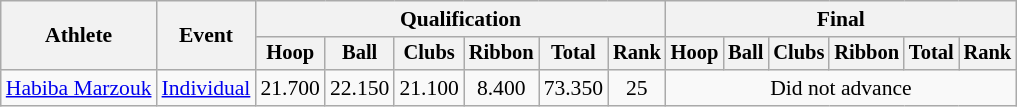<table class=wikitable style="font-size:90%">
<tr>
<th rowspan=2>Athlete</th>
<th rowspan=2>Event</th>
<th colspan=6>Qualification</th>
<th colspan=6>Final</th>
</tr>
<tr style="font-size:95%">
<th>Hoop</th>
<th>Ball</th>
<th>Clubs</th>
<th>Ribbon</th>
<th>Total</th>
<th>Rank</th>
<th>Hoop</th>
<th>Ball</th>
<th>Clubs</th>
<th>Ribbon</th>
<th>Total</th>
<th>Rank</th>
</tr>
<tr align=center>
<td align=left><a href='#'>Habiba Marzouk</a></td>
<td align=left><a href='#'>Individual</a></td>
<td>21.700</td>
<td>22.150</td>
<td>21.100</td>
<td>8.400</td>
<td>73.350</td>
<td>25</td>
<td colspan="6">Did not advance</td>
</tr>
</table>
